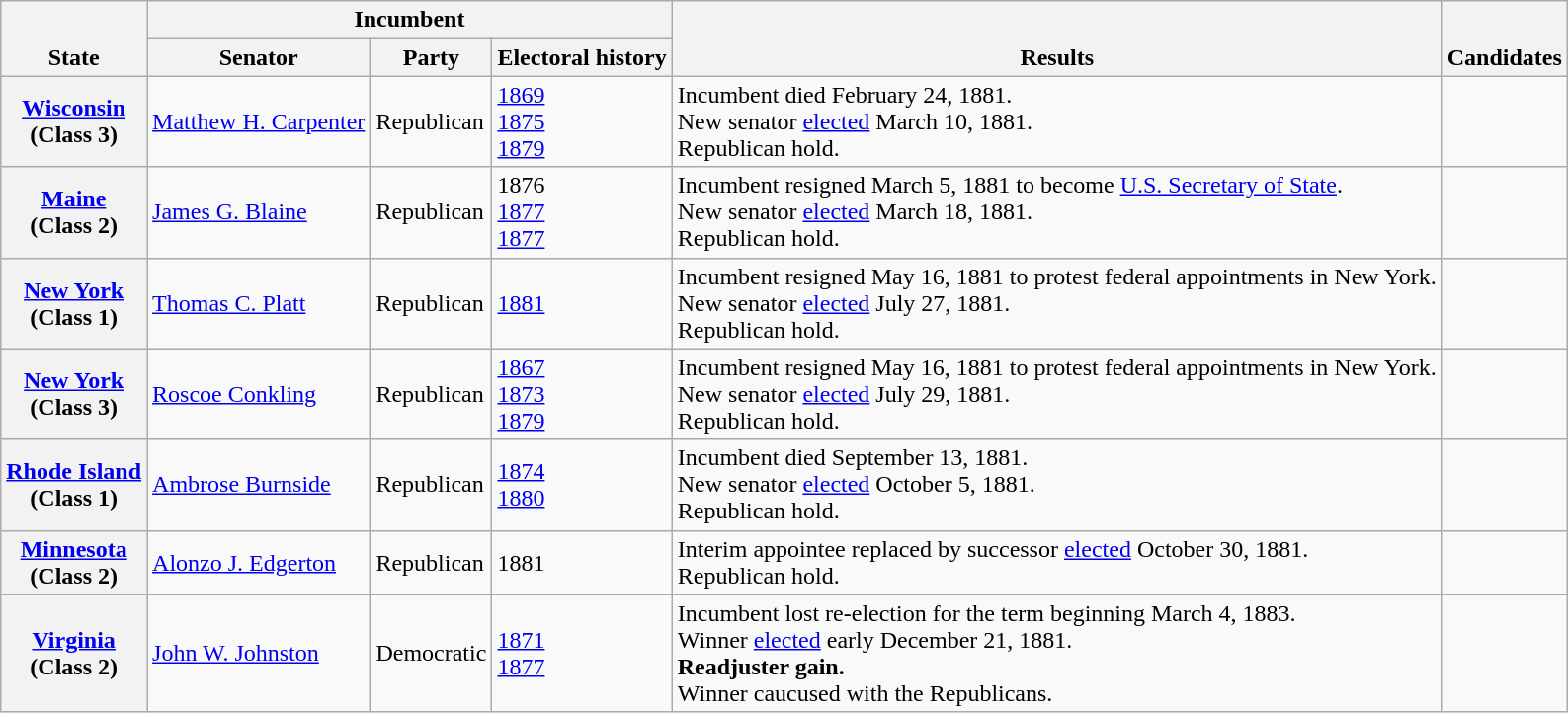<table class=wikitable>
<tr valign=bottom>
<th rowspan=2>State</th>
<th colspan=3>Incumbent</th>
<th rowspan=2>Results</th>
<th rowspan=2>Candidates</th>
</tr>
<tr valign=bottom>
<th>Senator</th>
<th>Party</th>
<th>Electoral history</th>
</tr>
<tr>
<th><a href='#'>Wisconsin</a><br>(Class 3)</th>
<td><a href='#'>Matthew H. Carpenter</a></td>
<td>Republican</td>
<td><a href='#'>1869</a><br><a href='#'>1875</a> <br><a href='#'>1879</a></td>
<td>Incumbent died February 24, 1881.<br>New senator <a href='#'>elected</a> March 10, 1881.<br>Republican hold.</td>
<td nowrap></td>
</tr>
<tr>
<th><a href='#'>Maine</a><br>(Class 2)</th>
<td><a href='#'>James G. Blaine</a></td>
<td>Republican</td>
<td>1876 <br><a href='#'>1877 </a><br><a href='#'>1877</a></td>
<td>Incumbent resigned March 5, 1881 to become <a href='#'>U.S. Secretary of State</a>.<br>New senator <a href='#'>elected</a> March 18, 1881.<br>Republican hold.</td>
<td nowrap></td>
</tr>
<tr>
<th><a href='#'>New York</a><br>(Class 1)</th>
<td><a href='#'>Thomas C. Platt</a></td>
<td>Republican</td>
<td><a href='#'>1881</a></td>
<td>Incumbent resigned May 16, 1881 to protest federal appointments in New York.<br>New senator <a href='#'>elected</a> July 27, 1881.<br>Republican hold.</td>
<td nowrap></td>
</tr>
<tr>
<th><a href='#'>New York</a><br>(Class 3)</th>
<td><a href='#'>Roscoe Conkling</a></td>
<td>Republican</td>
<td><a href='#'>1867</a><br><a href='#'>1873</a><br><a href='#'>1879</a></td>
<td>Incumbent resigned May 16, 1881 to protest federal appointments in New York.<br>New senator <a href='#'>elected</a> July 29, 1881.<br>Republican hold.</td>
<td nowrap></td>
</tr>
<tr>
<th><a href='#'>Rhode Island</a><br>(Class 1)</th>
<td><a href='#'>Ambrose Burnside</a></td>
<td>Republican</td>
<td><a href='#'>1874</a><br><a href='#'>1880</a></td>
<td>Incumbent died September 13, 1881.<br>New senator <a href='#'>elected</a> October 5, 1881.<br>Republican hold.</td>
<td nowrap></td>
</tr>
<tr>
<th><a href='#'>Minnesota</a><br>(Class 2)</th>
<td><a href='#'>Alonzo J. Edgerton</a></td>
<td>Republican</td>
<td>1881 </td>
<td>Interim appointee replaced by successor <a href='#'>elected</a> October 30, 1881.<br>Republican hold.</td>
<td nowrap></td>
</tr>
<tr>
<th><a href='#'>Virginia</a><br>(Class 2)</th>
<td><a href='#'>John W. Johnston</a></td>
<td>Democratic</td>
<td><a href='#'>1871</a><br><a href='#'>1877</a></td>
<td><span>Incumbent lost re-election for the term beginning March 4, 1883.<br>Winner <a href='#'>elected</a> early December 21, 1881.<br><strong>Readjuster gain.</strong><br>Winner caucused with the Republicans.</span></td>
<td nowrap></td>
</tr>
</table>
